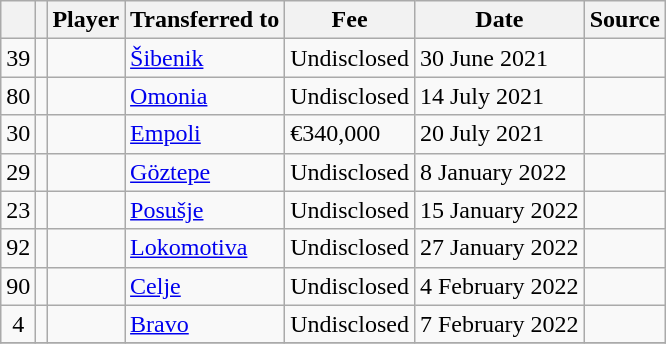<table class="wikitable plainrowheaders sortable">
<tr>
<th></th>
<th></th>
<th scope=col>Player</th>
<th>Transferred to</th>
<th !scope=col; style="width: 65px;">Fee</th>
<th scope=col>Date</th>
<th scope=col>Source</th>
</tr>
<tr>
<td align=center>39</td>
<td align=center></td>
<td></td>
<td> <a href='#'>Šibenik</a></td>
<td>Undisclosed</td>
<td>30 June 2021</td>
<td></td>
</tr>
<tr>
<td align=center>80</td>
<td align=center></td>
<td></td>
<td> <a href='#'>Omonia</a></td>
<td>Undisclosed</td>
<td>14 July 2021</td>
<td></td>
</tr>
<tr>
<td align=center>30</td>
<td align=center></td>
<td></td>
<td> <a href='#'>Empoli</a></td>
<td>€340,000</td>
<td>20 July 2021</td>
<td></td>
</tr>
<tr>
<td align=center>29</td>
<td align=center></td>
<td></td>
<td> <a href='#'>Göztepe</a></td>
<td>Undisclosed</td>
<td>8 January 2022</td>
<td></td>
</tr>
<tr>
<td align=center>23</td>
<td align=center></td>
<td></td>
<td> <a href='#'>Posušje</a></td>
<td>Undisclosed</td>
<td>15 January 2022</td>
<td></td>
</tr>
<tr>
<td align=center>92</td>
<td align=center></td>
<td></td>
<td> <a href='#'>Lokomotiva</a></td>
<td>Undisclosed</td>
<td>27 January 2022</td>
<td></td>
</tr>
<tr>
<td align=center>90</td>
<td align=center></td>
<td></td>
<td> <a href='#'>Celje</a></td>
<td>Undisclosed</td>
<td>4 February 2022</td>
<td></td>
</tr>
<tr>
<td align=center>4</td>
<td align=center></td>
<td></td>
<td> <a href='#'>Bravo</a></td>
<td>Undisclosed</td>
<td>7 February 2022</td>
<td></td>
</tr>
<tr>
</tr>
</table>
